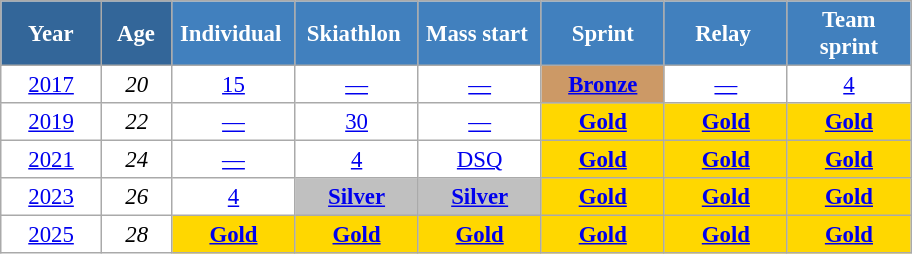<table class="wikitable" style="font-size:95%; text-align:center; border:grey solid 1px; border-collapse:collapse; background:#ffffff;">
<tr>
<th style="background-color:#369; color:white; width:60px;"> Year </th>
<th style="background-color:#369; color:white; width:40px;"> Age </th>
<th style="background-color:#4180be; color:white; width:75px;">Individual </th>
<th style="background-color:#4180be; color:white; width:75px;">Skiathlon </th>
<th style="background-color:#4180be; color:white; width:75px;">Mass start </th>
<th style="background-color:#4180be; color:white; width:75px;"> Sprint </th>
<th style="background-color:#4180be; color:white; width:75px;">Relay </th>
<th style="background-color:#4180be; color:white; width:75px;"> Team <br> sprint </th>
</tr>
<tr>
<td><a href='#'>2017</a></td>
<td><em>20</em></td>
<td><a href='#'>15</a></td>
<td><a href='#'>—</a></td>
<td><a href='#'>—</a></td>
<td style="background:#c96;"><a href='#'><strong>Bronze</strong></a></td>
<td><a href='#'>—</a></td>
<td><a href='#'>4</a></td>
</tr>
<tr>
<td><a href='#'>2019</a></td>
<td><em>22</em></td>
<td><a href='#'>—</a></td>
<td><a href='#'>30</a></td>
<td><a href='#'>—</a></td>
<td style="background:gold;"><a href='#'><strong>Gold</strong></a></td>
<td style="background:gold;"><a href='#'><strong>Gold</strong></a></td>
<td style="background:gold;"><a href='#'><strong>Gold</strong></a></td>
</tr>
<tr>
<td><a href='#'>2021</a></td>
<td><em>24</em></td>
<td><a href='#'>—</a></td>
<td><a href='#'>4</a></td>
<td><a href='#'>DSQ</a></td>
<td style="background:gold;"><a href='#'><strong>Gold</strong></a></td>
<td style="background:gold;"><a href='#'><strong>Gold</strong></a></td>
<td style="background:gold;"><a href='#'><strong>Gold</strong></a></td>
</tr>
<tr>
<td><a href='#'>2023</a></td>
<td><em>26</em></td>
<td><a href='#'>4</a></td>
<td style="background:silver;"><a href='#'><strong>Silver</strong></a></td>
<td style="background:silver;"><a href='#'><strong>Silver</strong></a></td>
<td style="background:gold;"><a href='#'><strong>Gold</strong></a></td>
<td style="background:gold;"><a href='#'><strong>Gold</strong></a></td>
<td style="background:gold;"><a href='#'><strong>Gold</strong></a></td>
</tr>
<tr>
<td><a href='#'>2025</a></td>
<td><em>28</em></td>
<td style="background:gold;"><a href='#'><strong>Gold</strong></a></td>
<td style="background:gold;"><a href='#'><strong>Gold</strong></a></td>
<td style="background:gold;"><a href='#'><strong>Gold</strong></a></td>
<td style="background:gold;"><a href='#'><strong>Gold</strong></a></td>
<td style="background:gold;"><a href='#'><strong>Gold</strong></a></td>
<td style="background:gold;"><a href='#'><strong>Gold</strong></a></td>
</tr>
</table>
